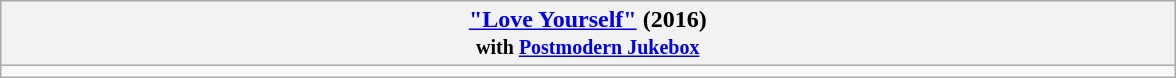<table style= "width:62%;" class="wikitable collapsible collapsed">
<tr>
<th><a href='#'>"Love Yourself"</a> (2016) <br> <small>with <a href='#'>Postmodern Jukebox</a></small></th>
</tr>
<tr>
<td></td>
</tr>
</table>
